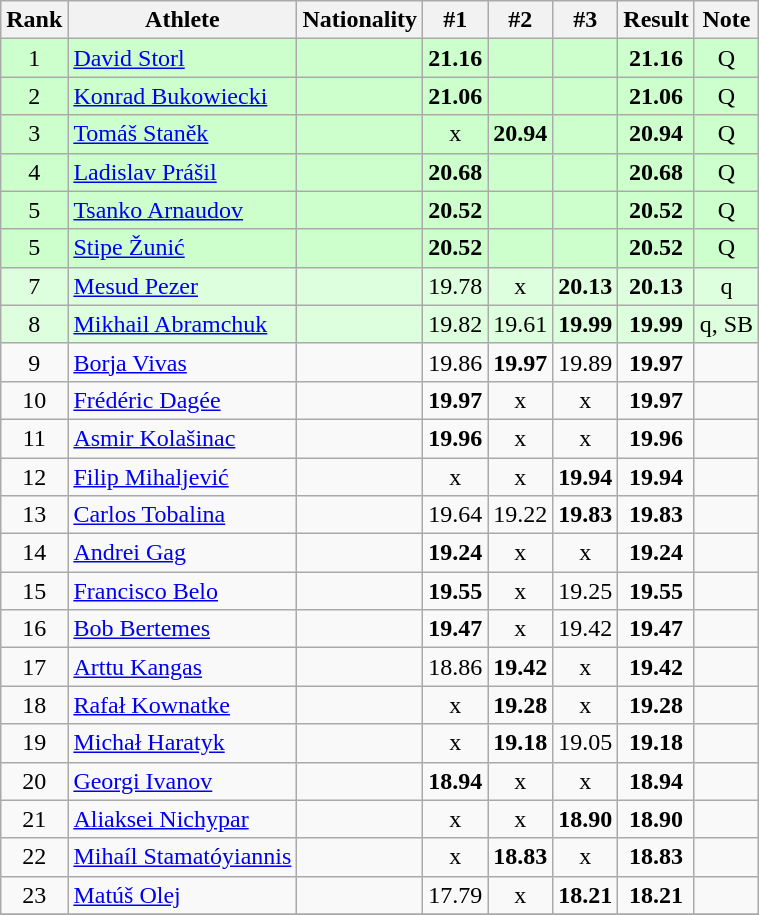<table class="wikitable sortable" style="text-align:center">
<tr>
<th>Rank</th>
<th>Athlete</th>
<th>Nationality</th>
<th>#1</th>
<th>#2</th>
<th>#3</th>
<th>Result</th>
<th>Note</th>
</tr>
<tr bgcolor=ccffcc>
<td>1</td>
<td align=left><a href='#'>David Storl</a></td>
<td align=left></td>
<td><strong>21.16</strong></td>
<td></td>
<td></td>
<td><strong>21.16</strong></td>
<td>Q</td>
</tr>
<tr bgcolor=ccffcc>
<td>2</td>
<td align=left><a href='#'>Konrad Bukowiecki</a></td>
<td align=left></td>
<td><strong>21.06</strong></td>
<td></td>
<td></td>
<td><strong>21.06</strong></td>
<td>Q</td>
</tr>
<tr bgcolor=ccffcc>
<td>3</td>
<td align=left><a href='#'>Tomáš Staněk</a></td>
<td align=left></td>
<td>x</td>
<td><strong>20.94</strong></td>
<td></td>
<td><strong>20.94</strong></td>
<td>Q</td>
</tr>
<tr bgcolor=ccffcc>
<td>4</td>
<td align=left><a href='#'>Ladislav Prášil</a></td>
<td align=left></td>
<td><strong>20.68</strong></td>
<td></td>
<td></td>
<td><strong>20.68</strong></td>
<td>Q</td>
</tr>
<tr bgcolor=ccffcc>
<td>5</td>
<td align=left><a href='#'>Tsanko Arnaudov</a></td>
<td align=left></td>
<td><strong>20.52</strong></td>
<td></td>
<td></td>
<td><strong>20.52</strong></td>
<td>Q</td>
</tr>
<tr bgcolor=ccffcc>
<td>5</td>
<td align=left><a href='#'>Stipe Žunić</a></td>
<td align=left></td>
<td><strong>20.52</strong></td>
<td></td>
<td></td>
<td><strong>20.52</strong></td>
<td>Q</td>
</tr>
<tr bgcolor=ddffdd>
<td>7</td>
<td align=left><a href='#'>Mesud Pezer</a></td>
<td align=left></td>
<td>19.78</td>
<td>x</td>
<td><strong>20.13</strong></td>
<td><strong>20.13</strong></td>
<td>q</td>
</tr>
<tr bgcolor=ddffdd>
<td>8</td>
<td align=left><a href='#'>Mikhail Abramchuk</a></td>
<td align=left></td>
<td>19.82</td>
<td>19.61</td>
<td><strong>19.99</strong></td>
<td><strong>19.99</strong></td>
<td>q, SB</td>
</tr>
<tr>
<td>9</td>
<td align=left><a href='#'>Borja Vivas</a></td>
<td align=left></td>
<td>19.86</td>
<td><strong>19.97</strong></td>
<td>19.89</td>
<td><strong>19.97</strong></td>
<td></td>
</tr>
<tr>
<td>10</td>
<td align=left><a href='#'>Frédéric Dagée</a></td>
<td align=left></td>
<td><strong>19.97</strong></td>
<td>x</td>
<td>x</td>
<td><strong>19.97</strong></td>
<td></td>
</tr>
<tr>
<td>11</td>
<td align=left><a href='#'>Asmir Kolašinac</a></td>
<td align=left></td>
<td><strong>19.96</strong></td>
<td>x</td>
<td>x</td>
<td><strong>19.96</strong></td>
<td></td>
</tr>
<tr>
<td>12</td>
<td align=left><a href='#'>Filip Mihaljević</a></td>
<td align=left></td>
<td>x</td>
<td>x</td>
<td><strong>19.94</strong></td>
<td><strong>19.94</strong></td>
<td></td>
</tr>
<tr>
<td>13</td>
<td align=left><a href='#'>Carlos Tobalina</a></td>
<td align=left></td>
<td>19.64</td>
<td>19.22</td>
<td><strong>19.83</strong></td>
<td><strong>19.83</strong></td>
<td></td>
</tr>
<tr>
<td>14</td>
<td align=left><a href='#'>Andrei Gag</a></td>
<td align=left></td>
<td><strong>19.24</strong></td>
<td>x</td>
<td>x</td>
<td><strong>19.24</strong></td>
<td></td>
</tr>
<tr>
<td>15</td>
<td align=left><a href='#'>Francisco Belo</a></td>
<td align=left></td>
<td><strong>19.55</strong></td>
<td>x</td>
<td>19.25</td>
<td><strong>19.55</strong></td>
<td></td>
</tr>
<tr>
<td>16</td>
<td align=left><a href='#'>Bob Bertemes</a></td>
<td align=left></td>
<td><strong>19.47</strong></td>
<td>x</td>
<td>19.42</td>
<td><strong>19.47</strong></td>
<td></td>
</tr>
<tr>
<td>17</td>
<td align=left><a href='#'>Arttu Kangas</a></td>
<td align=left></td>
<td>18.86</td>
<td><strong>19.42</strong></td>
<td>x</td>
<td><strong>19.42</strong></td>
<td></td>
</tr>
<tr>
<td>18</td>
<td align=left><a href='#'>Rafał Kownatke</a></td>
<td align=left></td>
<td>x</td>
<td><strong>19.28</strong></td>
<td>x</td>
<td><strong>19.28</strong></td>
<td></td>
</tr>
<tr>
<td>19</td>
<td align=left><a href='#'>Michał Haratyk</a></td>
<td align=left></td>
<td>x</td>
<td><strong>19.18</strong></td>
<td>19.05</td>
<td><strong>19.18</strong></td>
<td></td>
</tr>
<tr>
<td>20</td>
<td align=left><a href='#'>Georgi Ivanov</a></td>
<td align=left></td>
<td><strong>18.94</strong></td>
<td>x</td>
<td>x</td>
<td><strong>18.94</strong></td>
<td></td>
</tr>
<tr>
<td>21</td>
<td align=left><a href='#'>Aliaksei Nichypar</a></td>
<td align=left></td>
<td>x</td>
<td>x</td>
<td><strong>18.90</strong></td>
<td><strong>18.90</strong></td>
<td></td>
</tr>
<tr>
<td>22</td>
<td align=left><a href='#'>Mihaíl Stamatóyiannis</a></td>
<td align=left></td>
<td>x</td>
<td><strong>18.83</strong></td>
<td>x</td>
<td><strong>18.83</strong></td>
<td></td>
</tr>
<tr>
<td>23</td>
<td align=left><a href='#'>Matúš Olej</a></td>
<td align=left></td>
<td>17.79</td>
<td>x</td>
<td><strong>18.21</strong></td>
<td><strong>18.21</strong></td>
<td></td>
</tr>
<tr>
</tr>
</table>
